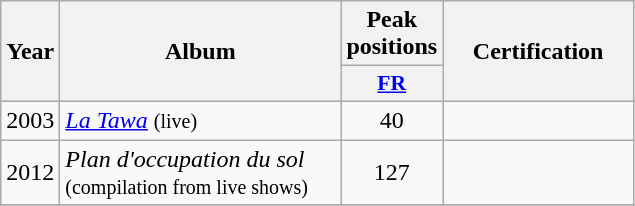<table class="wikitable">
<tr>
<th align="center" rowspan="2" width="10">Year</th>
<th align="center" rowspan="2" width="180">Album</th>
<th align="center" colspan="1" width="30">Peak positions</th>
<th align="center" rowspan="2" width="120">Certification</th>
</tr>
<tr>
<th scope="col" style="width:3em;font-size:90%;"><a href='#'>FR</a><br></th>
</tr>
<tr>
<td align="center" rowspan="1">2003</td>
<td><em><a href='#'>La Tawa</a></em> <small>(live)</small></td>
<td align="center">40</td>
<td align="center"></td>
</tr>
<tr>
<td align="center" rowspan="1">2012</td>
<td><em>Plan d'occupation du sol</em> <small>(compilation from live shows)</small></td>
<td align="center">127</td>
<td align="center"></td>
</tr>
<tr>
</tr>
</table>
